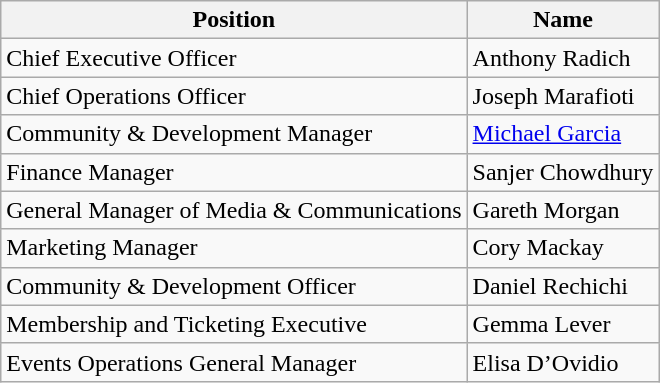<table class="wikitable">
<tr>
<th>Position</th>
<th>Name</th>
</tr>
<tr>
<td>Chief Executive Officer</td>
<td>Anthony Radich</td>
</tr>
<tr>
<td>Chief Operations Officer</td>
<td>Joseph Marafioti</td>
</tr>
<tr>
<td>Community & Development Manager</td>
<td><a href='#'>Michael Garcia</a></td>
</tr>
<tr>
<td>Finance Manager</td>
<td>Sanjer Chowdhury</td>
</tr>
<tr>
<td>General Manager of Media & Communications</td>
<td>Gareth Morgan</td>
</tr>
<tr>
<td>Marketing Manager</td>
<td>Cory Mackay</td>
</tr>
<tr>
<td>Community & Development Officer</td>
<td>Daniel Rechichi</td>
</tr>
<tr>
<td>Membership and Ticketing Executive</td>
<td>Gemma Lever</td>
</tr>
<tr>
<td>Events Operations General Manager</td>
<td>Elisa D’Ovidio</td>
</tr>
</table>
